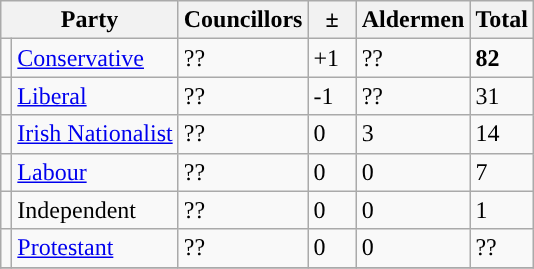<table class="wikitable">
<tr>
<th colspan="2">Party</th>
<th>Councillors</th>
<th>  ±  </th>
<th>Aldermen</th>
<th>Total</th>
</tr>
<tr>
<td style="background-color: "></td>
<td><a href='#'>Conservative</a></td>
<td>??</td>
<td>+1</td>
<td>??</td>
<td><strong>82</strong></td>
</tr>
<tr>
<td style="background-color: "></td>
<td><a href='#'>Liberal</a></td>
<td>??</td>
<td>-1</td>
<td>??</td>
<td>31</td>
</tr>
<tr>
<td style="background-color: "></td>
<td><a href='#'>Irish Nationalist</a></td>
<td>??</td>
<td>0</td>
<td>3</td>
<td>14</td>
</tr>
<tr>
<td style="background-color: "></td>
<td><a href='#'>Labour</a></td>
<td>??</td>
<td>0</td>
<td>0</td>
<td>7</td>
</tr>
<tr>
<td style="background-color: "></td>
<td>Independent</td>
<td>??</td>
<td>0</td>
<td>0</td>
<td>1</td>
</tr>
<tr>
<td style="background-color: "></td>
<td><a href='#'>Protestant</a></td>
<td>??</td>
<td>0</td>
<td>0</td>
<td>??</td>
</tr>
<tr>
</tr>
</table>
